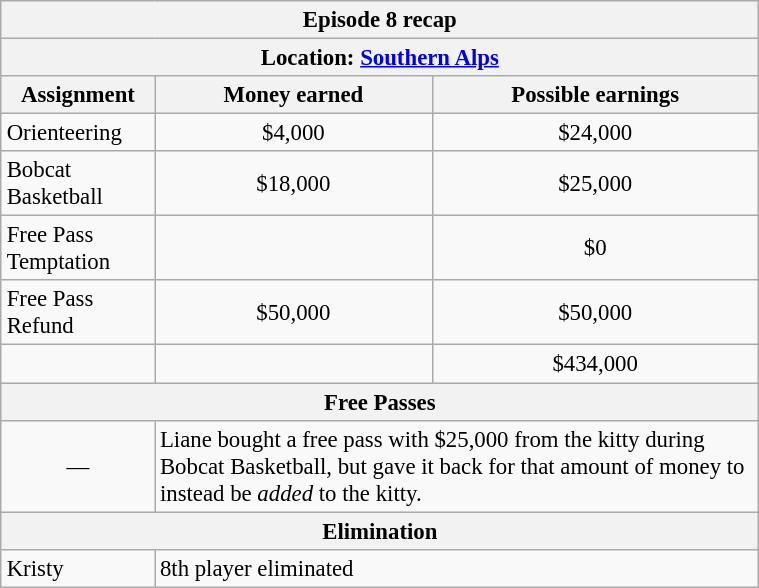<table class="wikitable" style="font-size: 95%; margin: 10px" align="right" width="40%">
<tr>
<th colspan=3>Episode 8 recap</th>
</tr>
<tr>
<th colspan=3>Location: <a href='#'>Southern Alps</a></th>
</tr>
<tr>
<th>Assignment</th>
<th>Money earned</th>
<th>Possible earnings</th>
</tr>
<tr>
<td>Orienteering</td>
<td align="center">$4,000</td>
<td align="center">$24,000</td>
</tr>
<tr>
<td>Bobcat Basketball</td>
<td align="center">$18,000</td>
<td align="center">$25,000</td>
</tr>
<tr>
<td>Free Pass Temptation</td>
<td align="center"></td>
<td align="center">$0</td>
</tr>
<tr>
<td>Free Pass Refund</td>
<td align="center">$50,000</td>
<td align="center">$50,000</td>
</tr>
<tr>
<td><strong></strong></td>
<td align="center"><strong></strong></td>
<td align="center">$434,000</td>
</tr>
<tr>
<th colspan=3>Free Passes</th>
</tr>
<tr>
<td align="center">—</td>
<td colspan=2>Liane bought a free pass with $25,000 from the kitty during Bobcat Basketball, but gave it back for that amount of money to instead be <em>added</em> to the kitty.</td>
</tr>
<tr>
<th colspan=3>Elimination</th>
</tr>
<tr>
<td>Kristy</td>
<td colspan=2>8th player eliminated</td>
</tr>
</table>
